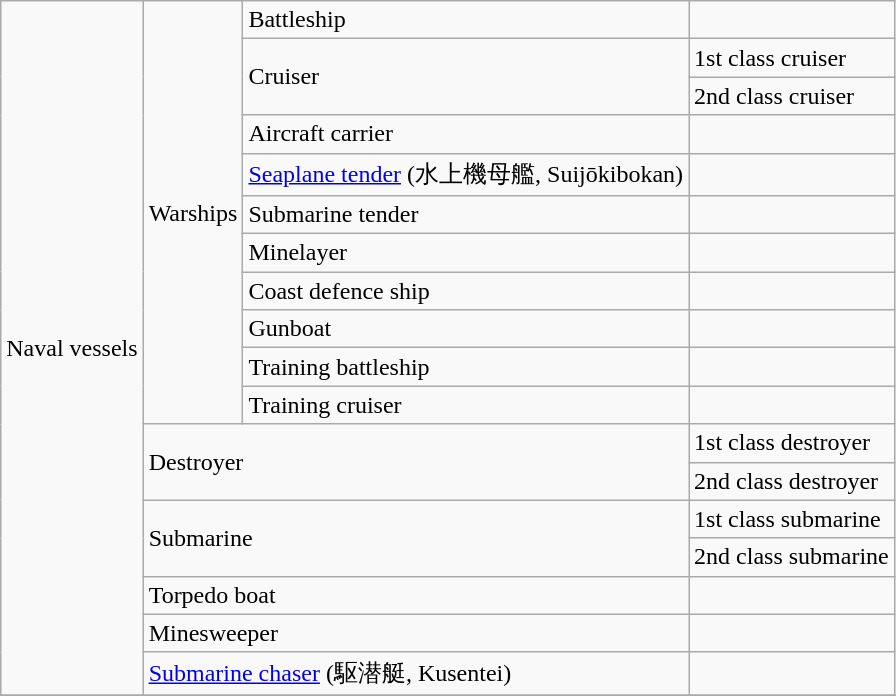<table class="wikitable">
<tr>
<td rowspan="18">Naval vessels</td>
<td rowspan="11">Warships</td>
<td>Battleship</td>
<td></td>
</tr>
<tr>
<td rowspan="2">Cruiser</td>
<td>1st class cruiser</td>
</tr>
<tr>
<td>2nd class cruiser</td>
</tr>
<tr>
<td>Aircraft carrier</td>
<td></td>
</tr>
<tr>
<td><a href='#'>Seaplane tender</a> (水上機母艦, Suijōkibokan)</td>
<td></td>
</tr>
<tr>
<td>Submarine tender</td>
<td></td>
</tr>
<tr>
<td>Minelayer</td>
<td></td>
</tr>
<tr>
<td>Coast defence ship</td>
<td></td>
</tr>
<tr>
<td>Gunboat</td>
<td></td>
</tr>
<tr>
<td>Training battleship</td>
<td></td>
</tr>
<tr>
<td>Training cruiser</td>
<td></td>
</tr>
<tr>
<td colspan="2" rowspan="2">Destroyer</td>
<td>1st class destroyer</td>
</tr>
<tr>
<td>2nd class destroyer</td>
</tr>
<tr>
<td rowspan="2" colspan="2">Submarine</td>
<td>1st class submarine</td>
</tr>
<tr>
<td>2nd class submarine</td>
</tr>
<tr>
<td colspan="2">Torpedo boat</td>
<td></td>
</tr>
<tr>
<td colspan="2">Minesweeper</td>
<td></td>
</tr>
<tr>
<td colspan="2"><a href='#'>Submarine chaser</a> (駆潜艇, Kusentei)</td>
<td></td>
</tr>
<tr>
</tr>
</table>
